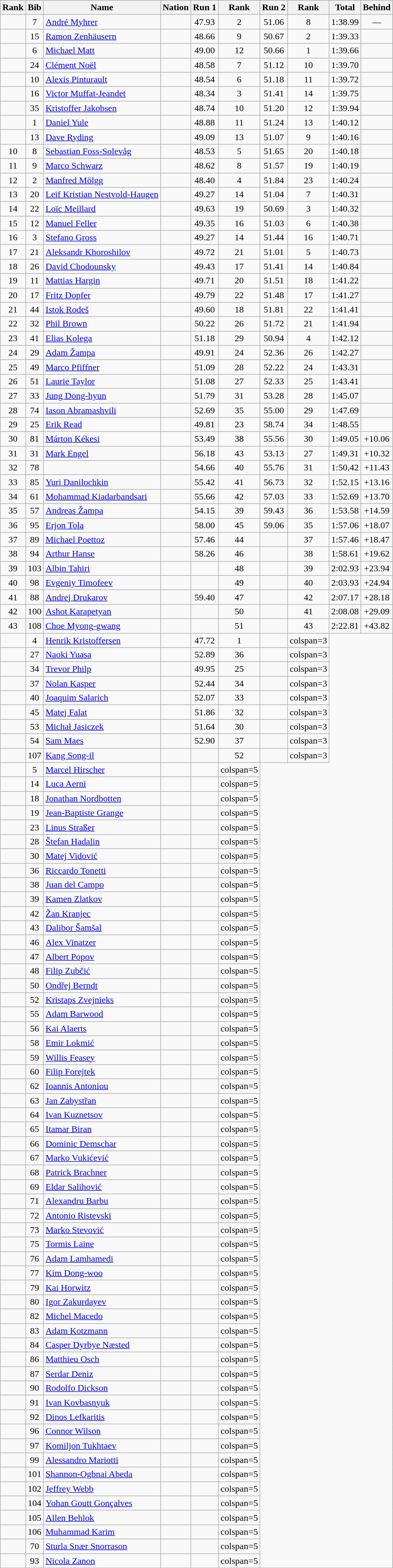<table class="wikitable sortable" style="text-align:center">
<tr>
<th>Rank</th>
<th>Bib</th>
<th>Name</th>
<th>Nation</th>
<th>Run 1</th>
<th>Rank</th>
<th>Run 2</th>
<th>Rank</th>
<th>Total</th>
<th>Behind</th>
</tr>
<tr>
<td></td>
<td>7</td>
<td align=left><a href='#'>André Myhrer</a></td>
<td align=left></td>
<td>47.93</td>
<td>2</td>
<td>51.06</td>
<td>8</td>
<td>1:38.99</td>
<td>—</td>
</tr>
<tr>
<td></td>
<td>15</td>
<td align=left><a href='#'>Ramon Zenhäusern</a></td>
<td align=left></td>
<td>48.66</td>
<td>9</td>
<td>50.67</td>
<td>2</td>
<td>1:39.33</td>
<td></td>
</tr>
<tr>
<td></td>
<td>6</td>
<td align=left><a href='#'>Michael Matt</a></td>
<td align=left></td>
<td>49.00</td>
<td>12</td>
<td>50.66</td>
<td>1</td>
<td>1:39.66</td>
<td></td>
</tr>
<tr>
<td></td>
<td>24</td>
<td align=left><a href='#'>Clément Noël</a></td>
<td align=left></td>
<td>48.58</td>
<td>7</td>
<td>51.12</td>
<td>10</td>
<td>1:39.70</td>
<td></td>
</tr>
<tr>
<td></td>
<td>10</td>
<td align=left><a href='#'>Alexis Pinturault</a></td>
<td align=left></td>
<td>48.54</td>
<td>6</td>
<td>51.18</td>
<td>11</td>
<td>1:39.72</td>
<td></td>
</tr>
<tr>
<td></td>
<td>16</td>
<td align=left><a href='#'>Victor Muffat-Jeandet</a></td>
<td align=left></td>
<td>48.34</td>
<td>3</td>
<td>51.41</td>
<td>14</td>
<td>1:39.75</td>
<td></td>
</tr>
<tr>
<td></td>
<td>35</td>
<td align=left><a href='#'>Kristoffer Jakobsen</a></td>
<td align=left></td>
<td>48.74</td>
<td>10</td>
<td>51.20</td>
<td>12</td>
<td>1:39.94</td>
<td></td>
</tr>
<tr>
<td></td>
<td>1</td>
<td align=left><a href='#'>Daniel Yule</a></td>
<td align=left></td>
<td>48.88</td>
<td>11</td>
<td>51.24</td>
<td>13</td>
<td>1:40.12</td>
<td></td>
</tr>
<tr>
<td></td>
<td>13</td>
<td align=left><a href='#'>Dave Ryding</a></td>
<td align=left></td>
<td>49.09</td>
<td>13</td>
<td>51.07</td>
<td>9</td>
<td>1:40.16</td>
<td></td>
</tr>
<tr>
<td>10</td>
<td>8</td>
<td align=left><a href='#'>Sebastian Foss-Solevåg</a></td>
<td align=left></td>
<td>48.53</td>
<td>5</td>
<td>51.65</td>
<td>20</td>
<td>1:40.18</td>
<td></td>
</tr>
<tr>
<td>11</td>
<td>9</td>
<td align=left><a href='#'>Marco Schwarz</a></td>
<td align=left></td>
<td>48.62</td>
<td>8</td>
<td>51.57</td>
<td>19</td>
<td>1:40.19</td>
<td></td>
</tr>
<tr>
<td>12</td>
<td>2</td>
<td align=left><a href='#'>Manfred Mölgg</a></td>
<td align=left></td>
<td>48.40</td>
<td>4</td>
<td>51.84</td>
<td>23</td>
<td>1:40.24</td>
<td></td>
</tr>
<tr>
<td>13</td>
<td>20</td>
<td align=left><a href='#'>Leif Kristian Nestvold-Haugen</a></td>
<td align=left></td>
<td>49.27</td>
<td>14</td>
<td>51.04</td>
<td>7</td>
<td>1:40.31</td>
<td></td>
</tr>
<tr>
<td>14</td>
<td>22</td>
<td align=left><a href='#'>Loïc Meillard</a></td>
<td align=left></td>
<td>49.63</td>
<td>19</td>
<td>50.69</td>
<td>3</td>
<td>1:40.32</td>
<td></td>
</tr>
<tr>
<td>15</td>
<td>12</td>
<td align=left><a href='#'>Manuel Feller</a></td>
<td align=left></td>
<td>49.35</td>
<td>16</td>
<td>51.03</td>
<td>6</td>
<td>1:40.38</td>
<td></td>
</tr>
<tr>
<td>16</td>
<td>3</td>
<td align=left><a href='#'>Stefano Gross</a></td>
<td align=left></td>
<td>49.27</td>
<td>14</td>
<td>51.44</td>
<td>16</td>
<td>1:40.71</td>
<td></td>
</tr>
<tr>
<td>17</td>
<td>21</td>
<td align=left><a href='#'>Aleksandr Khoroshilov</a></td>
<td align=left></td>
<td>49.72</td>
<td>21</td>
<td>51.01</td>
<td>5</td>
<td>1:40.73</td>
<td></td>
</tr>
<tr>
<td>18</td>
<td>26</td>
<td align=left><a href='#'>David Chodounsky</a></td>
<td align=left></td>
<td>49.43</td>
<td>17</td>
<td>51.41</td>
<td>14</td>
<td>1:40.84</td>
<td></td>
</tr>
<tr>
<td>19</td>
<td>11</td>
<td align=left><a href='#'>Mattias Hargin</a></td>
<td align=left></td>
<td>49.71</td>
<td>20</td>
<td>51.51</td>
<td>18</td>
<td>1:41.22</td>
<td></td>
</tr>
<tr>
<td>20</td>
<td>17</td>
<td align=left><a href='#'>Fritz Dopfer</a></td>
<td align=left></td>
<td>49.79</td>
<td>22</td>
<td>51.48</td>
<td>17</td>
<td>1:41.27</td>
<td></td>
</tr>
<tr>
<td>21</td>
<td>44</td>
<td align=left><a href='#'>Istok Rodeš</a></td>
<td align=left></td>
<td>49.60</td>
<td>18</td>
<td>51.81</td>
<td>22</td>
<td>1:41.41</td>
<td></td>
</tr>
<tr>
<td>22</td>
<td>32</td>
<td align=left><a href='#'>Phil Brown</a></td>
<td align=left></td>
<td>50.22</td>
<td>26</td>
<td>51.72</td>
<td>21</td>
<td>1:41.94</td>
<td></td>
</tr>
<tr>
<td>23</td>
<td>41</td>
<td align=left><a href='#'>Elias Kolega</a></td>
<td align=left></td>
<td>51.18</td>
<td>29</td>
<td>50.94</td>
<td>4</td>
<td>1:42.12</td>
<td></td>
</tr>
<tr>
<td>24</td>
<td>29</td>
<td align=left><a href='#'>Adam Žampa</a></td>
<td align=left></td>
<td>49.91</td>
<td>24</td>
<td>52.36</td>
<td>26</td>
<td>1:42.27</td>
<td></td>
</tr>
<tr>
<td>25</td>
<td>49</td>
<td align=left><a href='#'>Marco Pfiffner</a></td>
<td align=left></td>
<td>51.09</td>
<td>28</td>
<td>52.22</td>
<td>24</td>
<td>1:43.31</td>
<td></td>
</tr>
<tr>
<td>26</td>
<td>51</td>
<td align=left><a href='#'>Laurie Taylor</a></td>
<td align=left></td>
<td>51.08</td>
<td>27</td>
<td>52.33</td>
<td>25</td>
<td>1:43.41</td>
<td></td>
</tr>
<tr>
<td>27</td>
<td>33</td>
<td align=left><a href='#'>Jung Dong-hyun</a></td>
<td align=left></td>
<td>51.79</td>
<td>31</td>
<td>53.28</td>
<td>28</td>
<td>1:45.07</td>
<td></td>
</tr>
<tr>
<td>28</td>
<td>74</td>
<td align=left><a href='#'>Iason Abramashvili</a></td>
<td align=left></td>
<td>52.69</td>
<td>35</td>
<td>55.00</td>
<td>29</td>
<td>1:47.69</td>
<td></td>
</tr>
<tr>
<td>29</td>
<td>25</td>
<td align=left><a href='#'>Erik Read</a></td>
<td align=left></td>
<td>49.81</td>
<td>23</td>
<td>58.74</td>
<td>34</td>
<td>1:48.55</td>
<td></td>
</tr>
<tr>
<td>30</td>
<td>81</td>
<td align=left><a href='#'>Márton Kékesi</a></td>
<td align=left></td>
<td>53.49</td>
<td>38</td>
<td>55.56</td>
<td>30</td>
<td>1:49.05</td>
<td>+10.06</td>
</tr>
<tr>
<td>31</td>
<td>31</td>
<td align=left><a href='#'>Mark Engel</a></td>
<td align=left></td>
<td>56.18</td>
<td>43</td>
<td>53.13</td>
<td>27</td>
<td>1:49.31</td>
<td>+10.32</td>
</tr>
<tr>
<td>32</td>
<td>78</td>
<td align=left></td>
<td align=left></td>
<td>54.66</td>
<td>40</td>
<td>55.76</td>
<td>31</td>
<td>1:50.42</td>
<td>+11.43</td>
</tr>
<tr>
<td>33</td>
<td>85</td>
<td align=left><a href='#'>Yuri Danilochkin</a></td>
<td align=left></td>
<td>55.42</td>
<td>41</td>
<td>56.73</td>
<td>32</td>
<td>1:52.15</td>
<td>+13.16</td>
</tr>
<tr>
<td>34</td>
<td>61</td>
<td align=left><a href='#'>Mohammad Kiadarbandsari</a></td>
<td align=left></td>
<td>55.66</td>
<td>42</td>
<td>57.03</td>
<td>33</td>
<td>1:52.69</td>
<td>+13.70</td>
</tr>
<tr>
<td>35</td>
<td>57</td>
<td align=left><a href='#'>Andreas Žampa</a></td>
<td align=left></td>
<td>54.15</td>
<td>39</td>
<td>59.43</td>
<td>36</td>
<td>1:53.58</td>
<td>+14.59</td>
</tr>
<tr>
<td>36</td>
<td>95</td>
<td align=left><a href='#'>Erjon Tola</a></td>
<td align=left></td>
<td>58.00</td>
<td>45</td>
<td>59.06</td>
<td>35</td>
<td>1:57.06</td>
<td>+18.07</td>
</tr>
<tr>
<td>37</td>
<td>89</td>
<td align=left><a href='#'>Michael Poettoz</a></td>
<td align=left></td>
<td>57.46</td>
<td>44</td>
<td></td>
<td>37</td>
<td>1:57.46</td>
<td>+18.47</td>
</tr>
<tr>
<td>38</td>
<td>94</td>
<td align=left><a href='#'>Arthur Hanse</a></td>
<td align=left></td>
<td>58.26</td>
<td>46</td>
<td></td>
<td>38</td>
<td>1:58.61</td>
<td>+19.62</td>
</tr>
<tr>
<td>39</td>
<td>103</td>
<td align=left><a href='#'>Albin Tahiri</a></td>
<td align=left></td>
<td></td>
<td>48</td>
<td></td>
<td>39</td>
<td>2:02.93</td>
<td>+23.94</td>
</tr>
<tr>
<td>40</td>
<td>98</td>
<td align=left><a href='#'>Evgeniy Timofeev</a></td>
<td align=left></td>
<td></td>
<td>49</td>
<td></td>
<td>40</td>
<td>2:03.93</td>
<td>+24.94</td>
</tr>
<tr>
<td>41</td>
<td>88</td>
<td align=left><a href='#'>Andrej Drukarov</a></td>
<td align=left></td>
<td>59.40</td>
<td>47</td>
<td></td>
<td>42</td>
<td>2:07.17</td>
<td>+28.18</td>
</tr>
<tr>
<td>42</td>
<td>100</td>
<td align=left><a href='#'>Ashot Karapetyan</a></td>
<td align=left></td>
<td></td>
<td>50</td>
<td></td>
<td>41</td>
<td>2:08.08</td>
<td>+29.09</td>
</tr>
<tr>
<td>43</td>
<td>108</td>
<td align=left><a href='#'>Choe Myong-gwang</a></td>
<td align=left></td>
<td></td>
<td>51</td>
<td></td>
<td>43</td>
<td>2:22.81</td>
<td>+43.82</td>
</tr>
<tr>
<td></td>
<td>4</td>
<td align=left><a href='#'>Henrik Kristoffersen</a></td>
<td align=left></td>
<td>47.72</td>
<td>1</td>
<td></td>
<td>colspan=3 </td>
</tr>
<tr>
<td></td>
<td>27</td>
<td align=left><a href='#'>Naoki Yuasa</a></td>
<td align=left></td>
<td>52.89</td>
<td>36</td>
<td></td>
<td>colspan=3 </td>
</tr>
<tr>
<td></td>
<td>34</td>
<td align=left><a href='#'>Trevor Philp</a></td>
<td align=left></td>
<td>49.95</td>
<td>25</td>
<td></td>
<td>colspan=3 </td>
</tr>
<tr>
<td></td>
<td>37</td>
<td align=left><a href='#'>Nolan Kasper</a></td>
<td align=left></td>
<td>52.44</td>
<td>34</td>
<td></td>
<td>colspan=3 </td>
</tr>
<tr>
<td></td>
<td>40</td>
<td align=left><a href='#'>Joaquim Salarich</a></td>
<td align=left></td>
<td>52.07</td>
<td>33</td>
<td></td>
<td>colspan=3 </td>
</tr>
<tr>
<td></td>
<td>45</td>
<td align=left><a href='#'>Matej Falat</a></td>
<td align=left></td>
<td>51.86</td>
<td>32</td>
<td></td>
<td>colspan=3 </td>
</tr>
<tr>
<td></td>
<td>53</td>
<td align=left><a href='#'>Michał Jasiczek</a></td>
<td align=left></td>
<td>51.64</td>
<td>30</td>
<td></td>
<td>colspan=3 </td>
</tr>
<tr>
<td></td>
<td>54</td>
<td align=left><a href='#'>Sam Maes</a></td>
<td align=left></td>
<td>52.90</td>
<td>37</td>
<td></td>
<td>colspan=3 </td>
</tr>
<tr>
<td></td>
<td>107</td>
<td align=left><a href='#'>Kang Song-il</a></td>
<td align=left></td>
<td></td>
<td>52</td>
<td></td>
<td>colspan=3 </td>
</tr>
<tr>
<td></td>
<td>5</td>
<td align=left><a href='#'>Marcel Hirscher</a></td>
<td align=left></td>
<td></td>
<td>colspan=5 </td>
</tr>
<tr>
<td></td>
<td>14</td>
<td align=left><a href='#'>Luca Aerni</a></td>
<td align=left></td>
<td></td>
<td>colspan=5 </td>
</tr>
<tr>
<td></td>
<td>18</td>
<td align=left><a href='#'>Jonathan Nordbotten</a></td>
<td align=left></td>
<td></td>
<td>colspan=5 </td>
</tr>
<tr>
<td></td>
<td>19</td>
<td align=left><a href='#'>Jean-Baptiste Grange</a></td>
<td align=left></td>
<td></td>
<td>colspan=5 </td>
</tr>
<tr>
<td></td>
<td>23</td>
<td align=left><a href='#'>Linus Straßer</a></td>
<td align=left></td>
<td></td>
<td>colspan=5 </td>
</tr>
<tr>
<td></td>
<td>28</td>
<td align=left><a href='#'>Štefan Hadalin</a></td>
<td align=left></td>
<td></td>
<td>colspan=5 </td>
</tr>
<tr>
<td></td>
<td>30</td>
<td align=left><a href='#'>Matej Vidović</a></td>
<td align=left></td>
<td></td>
<td>colspan=5 </td>
</tr>
<tr>
<td></td>
<td>36</td>
<td align=left><a href='#'>Riccardo Tonetti</a></td>
<td align=left></td>
<td></td>
<td>colspan=5 </td>
</tr>
<tr>
<td></td>
<td>38</td>
<td align=left><a href='#'>Juan del Campo</a></td>
<td align=left></td>
<td></td>
<td>colspan=5 </td>
</tr>
<tr>
<td></td>
<td>39</td>
<td align=left><a href='#'>Kamen Zlatkov</a></td>
<td align=left></td>
<td></td>
<td>colspan=5 </td>
</tr>
<tr>
<td></td>
<td>42</td>
<td align=left><a href='#'>Žan Kranjec</a></td>
<td align=left></td>
<td></td>
<td>colspan=5 </td>
</tr>
<tr>
<td></td>
<td>43</td>
<td align=left><a href='#'>Dalibor Šamšal</a></td>
<td align=left></td>
<td></td>
<td>colspan=5 </td>
</tr>
<tr>
<td></td>
<td>46</td>
<td align=left><a href='#'>Alex Vinatzer</a></td>
<td align=left></td>
<td></td>
<td>colspan=5 </td>
</tr>
<tr>
<td></td>
<td>47</td>
<td align=left><a href='#'>Albert Popov</a></td>
<td align=left></td>
<td></td>
<td>colspan=5 </td>
</tr>
<tr>
<td></td>
<td>48</td>
<td align=left><a href='#'>Filip Zubčić</a></td>
<td align=left></td>
<td></td>
<td>colspan=5 </td>
</tr>
<tr>
<td></td>
<td>50</td>
<td align=left><a href='#'>Ondřej Berndt</a></td>
<td align=left></td>
<td></td>
<td>colspan=5 </td>
</tr>
<tr>
<td></td>
<td>52</td>
<td align=left><a href='#'>Kristaps Zvejnieks</a></td>
<td align=left></td>
<td></td>
<td>colspan=5 </td>
</tr>
<tr>
<td></td>
<td>55</td>
<td align=left><a href='#'>Adam Barwood</a></td>
<td align=left></td>
<td></td>
<td>colspan=5 </td>
</tr>
<tr>
<td></td>
<td>56</td>
<td align=left><a href='#'>Kai Alaerts</a></td>
<td align=left></td>
<td></td>
<td>colspan=5 </td>
</tr>
<tr>
<td></td>
<td>58</td>
<td align=left><a href='#'>Emir Lokmić</a></td>
<td align=left></td>
<td></td>
<td>colspan=5 </td>
</tr>
<tr>
<td></td>
<td>59</td>
<td align=left><a href='#'>Willis Feasey</a></td>
<td align=left></td>
<td></td>
<td>colspan=5 </td>
</tr>
<tr>
<td></td>
<td>60</td>
<td align=left><a href='#'>Filip Forejtek</a></td>
<td align=left></td>
<td></td>
<td>colspan=5 </td>
</tr>
<tr>
<td></td>
<td>62</td>
<td align=left><a href='#'>Ioannis Antoniou</a></td>
<td align=left></td>
<td></td>
<td>colspan=5 </td>
</tr>
<tr>
<td></td>
<td>63</td>
<td align=left><a href='#'>Jan Zabystřan</a></td>
<td align=left></td>
<td></td>
<td>colspan=5 </td>
</tr>
<tr>
<td></td>
<td>64</td>
<td align=left><a href='#'>Ivan Kuznetsov</a></td>
<td align=left></td>
<td></td>
<td>colspan=5 </td>
</tr>
<tr>
<td></td>
<td>65</td>
<td align=left><a href='#'>Itamar Biran</a></td>
<td align=left></td>
<td></td>
<td>colspan=5 </td>
</tr>
<tr>
<td></td>
<td>66</td>
<td align=left><a href='#'>Dominic Demschar</a></td>
<td align=left></td>
<td></td>
<td>colspan=5 </td>
</tr>
<tr>
<td></td>
<td>67</td>
<td align=left><a href='#'>Marko Vukićević</a></td>
<td align=left></td>
<td></td>
<td>colspan=5 </td>
</tr>
<tr>
<td></td>
<td>68</td>
<td align=left><a href='#'>Patrick Brachner</a></td>
<td align=left></td>
<td></td>
<td>colspan=5 </td>
</tr>
<tr>
<td></td>
<td>69</td>
<td align=left><a href='#'>Eldar Salihović</a></td>
<td align=left></td>
<td></td>
<td>colspan=5 </td>
</tr>
<tr>
<td></td>
<td>71</td>
<td align=left><a href='#'>Alexandru Barbu</a></td>
<td align=left></td>
<td></td>
<td>colspan=5 </td>
</tr>
<tr>
<td></td>
<td>72</td>
<td align=left><a href='#'>Antonio Ristevski</a></td>
<td align=left></td>
<td></td>
<td>colspan=5 </td>
</tr>
<tr>
<td></td>
<td>73</td>
<td align=left><a href='#'>Marko Stevović</a></td>
<td align=left></td>
<td></td>
<td>colspan=5 </td>
</tr>
<tr>
<td></td>
<td>75</td>
<td align=left><a href='#'>Tormis Laine</a></td>
<td align=left></td>
<td></td>
<td>colspan=5 </td>
</tr>
<tr>
<td></td>
<td>76</td>
<td align=left><a href='#'>Adam Lamhamedi</a></td>
<td align=left></td>
<td></td>
<td>colspan=5 </td>
</tr>
<tr>
<td></td>
<td>77</td>
<td align=left><a href='#'>Kim Dong-woo</a></td>
<td align=left></td>
<td></td>
<td>colspan=5 </td>
</tr>
<tr>
<td></td>
<td>79</td>
<td align=left><a href='#'>Kai Horwitz</a></td>
<td align=left></td>
<td></td>
<td>colspan=5 </td>
</tr>
<tr>
<td></td>
<td>80</td>
<td align=left><a href='#'>Igor Zakurdayev</a></td>
<td align=left></td>
<td></td>
<td>colspan=5 </td>
</tr>
<tr>
<td></td>
<td>82</td>
<td align=left><a href='#'>Michel Macedo</a></td>
<td align=left></td>
<td></td>
<td>colspan=5 </td>
</tr>
<tr>
<td></td>
<td>83</td>
<td align=left><a href='#'>Adam Kotzmann</a></td>
<td align=left></td>
<td></td>
<td>colspan=5 </td>
</tr>
<tr>
<td></td>
<td>84</td>
<td align=left><a href='#'>Casper Dyrbye Næsted</a></td>
<td align=left></td>
<td></td>
<td>colspan=5 </td>
</tr>
<tr>
<td></td>
<td>86</td>
<td align=left><a href='#'>Matthieu Osch</a></td>
<td align=left></td>
<td></td>
<td>colspan=5 </td>
</tr>
<tr>
<td></td>
<td>87</td>
<td align=left><a href='#'>Serdar Deniz</a></td>
<td align=left></td>
<td></td>
<td>colspan=5 </td>
</tr>
<tr>
<td></td>
<td>90</td>
<td align=left><a href='#'>Rodolfo Dickson</a></td>
<td align=left></td>
<td></td>
<td>colspan=5 </td>
</tr>
<tr>
<td></td>
<td>91</td>
<td align=left><a href='#'>Ivan Kovbasnyuk</a></td>
<td align=left></td>
<td></td>
<td>colspan=5 </td>
</tr>
<tr>
<td></td>
<td>92</td>
<td align=left><a href='#'>Dinos Lefkaritis</a></td>
<td align=left></td>
<td></td>
<td>colspan=5 </td>
</tr>
<tr>
<td></td>
<td>96</td>
<td align=left><a href='#'>Connor Wilson</a></td>
<td align=left></td>
<td></td>
<td>colspan=5 </td>
</tr>
<tr>
<td></td>
<td>97</td>
<td align=left><a href='#'>Komiljon Tukhtaev</a></td>
<td align=left></td>
<td></td>
<td>colspan=5 </td>
</tr>
<tr>
<td></td>
<td>99</td>
<td align=left><a href='#'>Alessandro Mariotti</a></td>
<td align=left></td>
<td></td>
<td>colspan=5 </td>
</tr>
<tr>
<td></td>
<td>101</td>
<td align=left><a href='#'>Shannon-Ogbnai Abeda</a></td>
<td align=left></td>
<td></td>
<td>colspan=5 </td>
</tr>
<tr>
<td></td>
<td>102</td>
<td align=left><a href='#'>Jeffrey Webb</a></td>
<td align=left></td>
<td></td>
<td>colspan=5 </td>
</tr>
<tr>
<td></td>
<td>104</td>
<td align=left><a href='#'>Yohan Goutt Gonçalves</a></td>
<td align=left></td>
<td></td>
<td>colspan=5 </td>
</tr>
<tr>
<td></td>
<td>105</td>
<td align=left><a href='#'>Allen Behlok</a></td>
<td align=left></td>
<td></td>
<td>colspan=5 </td>
</tr>
<tr>
<td></td>
<td>106</td>
<td align=left><a href='#'>Muhammad Karim</a></td>
<td align=left></td>
<td></td>
<td>colspan=5 </td>
</tr>
<tr>
<td></td>
<td>70</td>
<td align=left><a href='#'>Sturla Snær Snorrason</a></td>
<td align=left></td>
<td></td>
<td>colspan=5 </td>
</tr>
<tr>
<td></td>
<td>93</td>
<td align=left><a href='#'>Nicola Zanon</a></td>
<td align=left></td>
<td></td>
<td>colspan=5 </td>
</tr>
</table>
